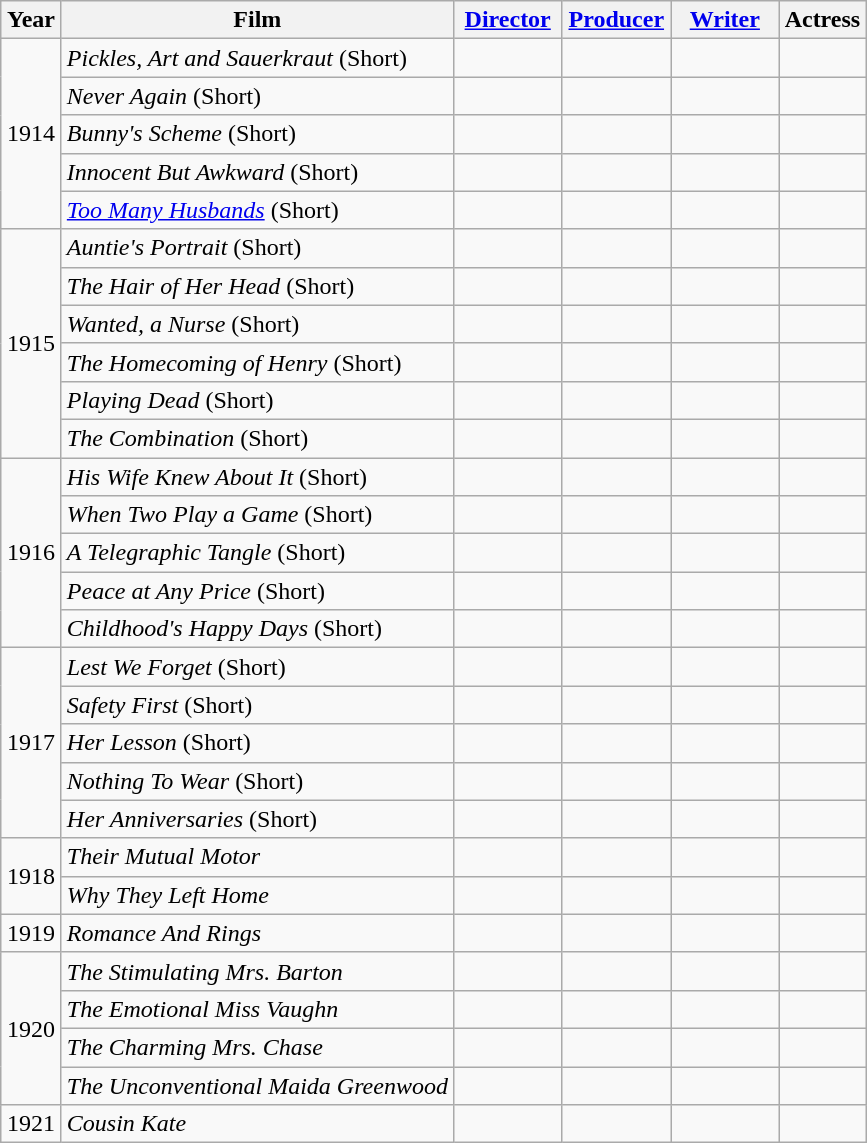<table class="wikitable sortable" style="text-align:center">
<tr>
<th style="width:33px;">Year</th>
<th>Film</th>
<th style="width:65px;"><a href='#'>Director</a></th>
<th width=65><a href='#'>Producer</a></th>
<th width=65><a href='#'>Writer</a></th>
<th>Actress</th>
</tr>
<tr>
<td rowspan="5">1914</td>
<td style="text-align:left"><em>Pickles, Art and Sauerkraut</em> (Short)</td>
<td></td>
<td></td>
<td></td>
<td></td>
</tr>
<tr>
<td style="text-align:left"><em>Never Again</em> (Short)</td>
<td></td>
<td></td>
<td></td>
<td></td>
</tr>
<tr>
<td style="text-align:left"><em>Bunny's Scheme</em> (Short)</td>
<td></td>
<td></td>
<td></td>
<td></td>
</tr>
<tr>
<td style="text-align:left"><em>Innocent But Awkward</em> (Short)</td>
<td></td>
<td></td>
<td></td>
<td></td>
</tr>
<tr>
<td style="text-align:left"><em><a href='#'>Too Many Husbands</a></em> (Short)</td>
<td></td>
<td></td>
<td></td>
<td></td>
</tr>
<tr>
<td rowspan="6">1915</td>
<td style="text-align:left"><em>Auntie's Portrait</em> (Short)</td>
<td></td>
<td></td>
<td></td>
<td></td>
</tr>
<tr>
<td style="text-align:left"><em>The Hair of Her Head</em> (Short)</td>
<td></td>
<td></td>
<td></td>
<td></td>
</tr>
<tr>
<td style="text-align:left"><em>Wanted, a Nurse</em> (Short)</td>
<td></td>
<td></td>
<td></td>
<td></td>
</tr>
<tr>
<td style="text-align:left"><em>The Homecoming of Henry</em> (Short)</td>
<td></td>
<td></td>
<td></td>
<td></td>
</tr>
<tr>
<td style="text-align:left"><em>Playing Dead</em> (Short)</td>
<td></td>
<td></td>
<td></td>
<td></td>
</tr>
<tr>
<td style="text-align:left"><em>The Combination</em> (Short)</td>
<td></td>
<td></td>
<td></td>
<td></td>
</tr>
<tr>
<td rowspan="5">1916</td>
<td style="text-align:left"><em>His Wife Knew About It</em> (Short)</td>
<td></td>
<td></td>
<td></td>
<td></td>
</tr>
<tr>
<td style="text-align:left"><em>When Two Play a Game</em> (Short)</td>
<td></td>
<td></td>
<td></td>
<td></td>
</tr>
<tr>
<td style="text-align:left"><em>A Telegraphic Tangle</em> (Short)</td>
<td></td>
<td></td>
<td></td>
<td></td>
</tr>
<tr>
<td style="text-align:left"><em>Peace at Any Price</em> (Short)</td>
<td></td>
<td></td>
<td></td>
<td></td>
</tr>
<tr>
<td style="text-align:left"><em>Childhood's Happy Days</em> (Short)</td>
<td></td>
<td></td>
<td></td>
<td></td>
</tr>
<tr>
<td rowspan="5">1917</td>
<td style="text-align:left"><em>Lest We Forget</em> (Short)</td>
<td></td>
<td></td>
<td></td>
<td></td>
</tr>
<tr>
<td style="text-align:left"><em>Safety First</em> (Short)</td>
<td></td>
<td></td>
<td></td>
<td></td>
</tr>
<tr>
<td style="text-align:left"><em>Her Lesson</em> (Short)</td>
<td></td>
<td></td>
<td></td>
<td></td>
</tr>
<tr>
<td style="text-align:left"><em>Nothing To Wear</em> (Short)</td>
<td></td>
<td></td>
<td></td>
<td></td>
</tr>
<tr>
<td style="text-align:left"><em>Her Anniversaries</em> (Short)</td>
<td></td>
<td></td>
<td></td>
<td></td>
</tr>
<tr>
<td rowspan="2">1918</td>
<td style="text-align:left"><em>Their Mutual Motor</em></td>
<td></td>
<td></td>
<td></td>
<td></td>
</tr>
<tr>
<td style="text-align:left"><em>Why They Left Home</em></td>
<td></td>
<td></td>
<td></td>
<td></td>
</tr>
<tr>
<td>1919</td>
<td style="text-align:left"><em>Romance And Rings</em></td>
<td></td>
<td></td>
<td></td>
<td></td>
</tr>
<tr>
<td rowspan="4">1920</td>
<td style="text-align:left"><em>The Stimulating Mrs. Barton</em></td>
<td></td>
<td></td>
<td></td>
<td></td>
</tr>
<tr>
<td style="text-align:left"><em>The Emotional Miss Vaughn</em></td>
<td></td>
<td></td>
<td></td>
<td></td>
</tr>
<tr>
<td style="text-align:left"><em>The Charming Mrs. Chase </em></td>
<td></td>
<td></td>
<td></td>
<td></td>
</tr>
<tr>
<td style="text-align:left"><em>The Unconventional Maida Greenwood</em></td>
<td></td>
<td></td>
<td></td>
<td></td>
</tr>
<tr>
<td>1921</td>
<td style="text-align:left"><em>Cousin Kate</em></td>
<td></td>
<td></td>
<td></td>
<td></td>
</tr>
</table>
